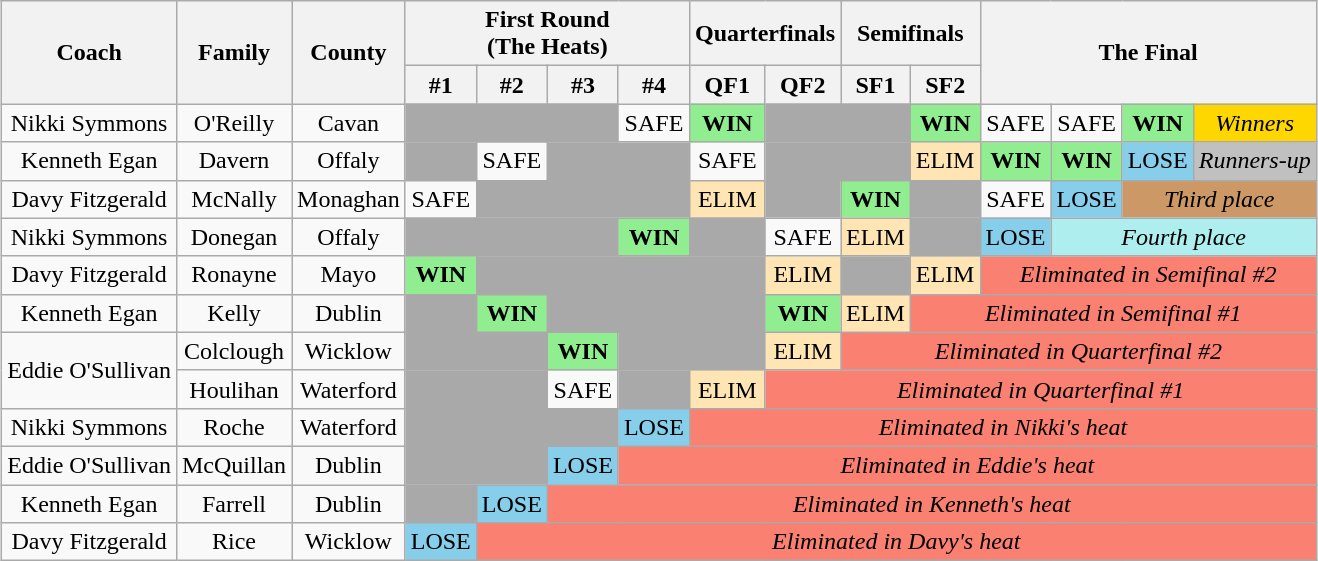<table class="wikitable sortable" style="margin: auto; text-align: center;">
<tr>
<th rowspan="2">Coach</th>
<th rowspan="2">Family</th>
<th rowspan="2">County</th>
<th colspan="4">First Round<br>(The Heats)</th>
<th colspan="2">Quarterfinals</th>
<th colspan="2">Semifinals</th>
<th colspan="4" rowspan="2">The Final</th>
</tr>
<tr>
<th>#1</th>
<th>#2</th>
<th>#3</th>
<th>#4</th>
<th>QF1</th>
<th>QF2</th>
<th>SF1</th>
<th>SF2</th>
</tr>
<tr>
<td>Nikki Symmons</td>
<td>O'Reilly</td>
<td>Cavan</td>
<td bgcolor="darkgray" colspan="3"></td>
<td>SAFE</td>
<td bgcolor="lightgreen"><strong>WIN</strong></td>
<td bgcolor="darkgray" colspan="2"></td>
<td bgcolor="lightgreen"><strong>WIN</strong></td>
<td>SAFE</td>
<td>SAFE</td>
<td bgcolor="lightgreen"><strong>WIN</strong></td>
<td style="background:gold;"><em>Winners</em></td>
</tr>
<tr>
<td>Kenneth Egan</td>
<td>Davern</td>
<td>Offaly</td>
<td bgcolor="darkgray" colspan="1"></td>
<td>SAFE</td>
<td bgcolor="darkgray" colspan="2"></td>
<td>SAFE</td>
<td bgcolor="darkgray" colspan="2"></td>
<td style="background:#ffe5b4;">ELIM</td>
<td bgcolor="lightgreen"><strong>WIN</strong></td>
<td bgcolor="lightgreen"><strong>WIN</strong></td>
<td style="background:#87ceeb">LOSE</td>
<td style="background:silver;"><em>Runners-up</em></td>
</tr>
<tr>
<td>Davy Fitzgerald</td>
<td>McNally</td>
<td>Monaghan</td>
<td>SAFE</td>
<td bgcolor="darkgray" colspan="3"></td>
<td style="background:#ffe5b4;">ELIM</td>
<td bgcolor="darkgray" colspan="1"></td>
<td bgcolor="lightgreen"><strong>WIN</strong></td>
<td bgcolor="darkgray" colspan="1"></td>
<td>SAFE</td>
<td style="background:#87ceeb">LOSE</td>
<td colspan="2" style="background:#c96;"><em>Third place</em></td>
</tr>
<tr>
<td>Nikki Symmons</td>
<td>Donegan</td>
<td>Offaly</td>
<td bgcolor="darkgray" colspan="3"></td>
<td bgcolor="lightgreen"><strong>WIN</strong></td>
<td bgcolor="darkgray" colspan="1"></td>
<td>SAFE</td>
<td style="background:#ffe5b4;">ELIM</td>
<td bgcolor="darkgray" colspan="1"></td>
<td style="background:#87ceeb">LOSE</td>
<td colspan="3" style="background:#afeeee"><em>Fourth place</em></td>
</tr>
<tr>
<td>Davy Fitzgerald</td>
<td>Ronayne</td>
<td>Mayo</td>
<td bgcolor="lightgreen"><strong>WIN</strong></td>
<td bgcolor="darkgray" colspan="4"></td>
<td style="background:#ffe5b4;">ELIM</td>
<td bgcolor="darkgray" colspan="1"></td>
<td style="background:#ffe5b4;">ELIM</td>
<td colspan="4" style="background:#FA8072;"><em>Eliminated in Semifinal #2</em></td>
</tr>
<tr>
<td>Kenneth Egan</td>
<td>Kelly</td>
<td>Dublin</td>
<td bgcolor="darkgray" colspan="1"></td>
<td bgcolor="lightgreen"><strong>WIN</strong></td>
<td bgcolor="darkgray" colspan="3"></td>
<td bgcolor="lightgreen"><strong>WIN</strong></td>
<td style="background:#ffe5b4;">ELIM</td>
<td colspan="5" style="background:#FA8072;"><em>Eliminated in Semifinal #1</em></td>
</tr>
<tr>
<td rowspan="2">Eddie O'Sullivan</td>
<td>Colclough</td>
<td>Wicklow</td>
<td bgcolor="darkgray" colspan="2"></td>
<td bgcolor="lightgreen"><strong>WIN</strong></td>
<td bgcolor="darkgray" colspan="2"></td>
<td style="background:#ffe5b4;">ELIM</td>
<td colspan="6" style="background:#FA8072;"><em>Eliminated in Quarterfinal #2</em></td>
</tr>
<tr>
<td>Houlihan</td>
<td>Waterford</td>
<td bgcolor="darkgray" colspan="2"></td>
<td>SAFE</td>
<td bgcolor="darkgray" colspan="1"></td>
<td style="background:#ffe5b4;">ELIM</td>
<td colspan="7" style="background:#FA8072;"><em>Eliminated in Quarterfinal #1</em></td>
</tr>
<tr>
<td>Nikki Symmons</td>
<td>Roche</td>
<td>Waterford</td>
<td bgcolor="darkgray" colspan="3"></td>
<td style="background:#87ceeb">LOSE</td>
<td colspan="8" style="background:#FA8072;"><em>Eliminated in Nikki's heat</em></td>
</tr>
<tr>
<td>Eddie O'Sullivan</td>
<td>McQuillan</td>
<td>Dublin</td>
<td bgcolor="darkgray" colspan="2"></td>
<td style="background:#87ceeb">LOSE</td>
<td colspan="9" style="background:#FA8072;"><em>Eliminated in Eddie's heat</em></td>
</tr>
<tr>
<td>Kenneth Egan</td>
<td>Farrell</td>
<td>Dublin</td>
<td bgcolor="darkgray" colspan="1"></td>
<td style="background:#87ceeb">LOSE</td>
<td colspan="10" style="background:#FA8072;"><em>Eliminated in Kenneth's heat</em></td>
</tr>
<tr>
<td>Davy Fitzgerald</td>
<td>Rice</td>
<td>Wicklow</td>
<td style="background:#87ceeb">LOSE</td>
<td colspan="11" style="background:#FA8072;"><em>Eliminated in Davy's heat</em></td>
</tr>
</table>
